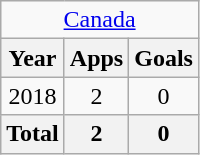<table class="wikitable" style="text-align:center">
<tr>
<td colspan="3"><a href='#'>Canada</a></td>
</tr>
<tr>
<th>Year</th>
<th>Apps</th>
<th>Goals</th>
</tr>
<tr>
<td>2018</td>
<td>2</td>
<td>0</td>
</tr>
<tr>
<th>Total</th>
<th>2</th>
<th>0</th>
</tr>
</table>
